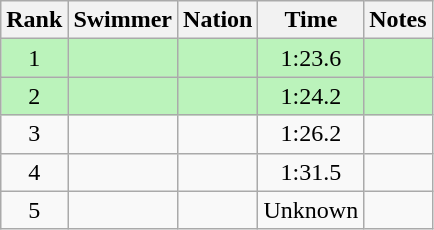<table class="wikitable sortable" style="text-align:center">
<tr>
<th>Rank</th>
<th>Swimmer</th>
<th>Nation</th>
<th>Time</th>
<th>Notes</th>
</tr>
<tr style="background:#bbf3bb;">
<td>1</td>
<td align=left></td>
<td align=left></td>
<td>1:23.6</td>
<td></td>
</tr>
<tr style="background:#bbf3bb;">
<td>2</td>
<td align=left></td>
<td align=left></td>
<td>1:24.2</td>
<td></td>
</tr>
<tr>
<td>3</td>
<td align=left></td>
<td align=left></td>
<td>1:26.2</td>
<td></td>
</tr>
<tr>
<td>4</td>
<td align=left></td>
<td align=left></td>
<td>1:31.5</td>
<td></td>
</tr>
<tr>
<td>5</td>
<td align=left></td>
<td align=left></td>
<td>Unknown</td>
<td></td>
</tr>
</table>
